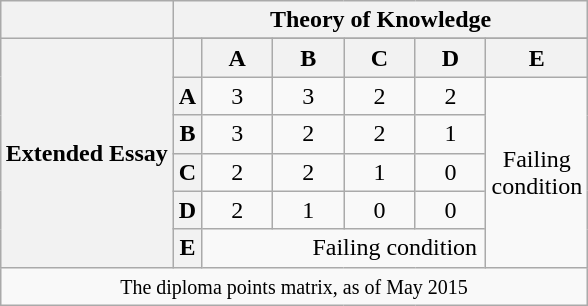<table class="wikitable" border="1" style="margin-left: auto; margin-right: auto; border: none;">
<tr>
<th></th>
<th colspan="6" align="center">Theory of Knowledge</th>
</tr>
<tr>
<td rowspan="7" align="center" style="background: #f2f2f2;"><strong>Extended Essay</strong></td>
</tr>
<tr style="background: #f2f2f2;" align="center">
<td></td>
<td style="width: 40px;"><strong>A</strong></td>
<td style="width: 40px;"><strong>B</strong></td>
<td style="width: 40px;"><strong>C</strong></td>
<td style="width: 40px;"><strong>D</strong></td>
<td style="width: 40px;"><strong>E</strong></td>
</tr>
<tr align="center">
<td style="background: #f2f2f2;"><strong>A</strong></td>
<td>3</td>
<td>3</td>
<td>2</td>
<td>2</td>
<td rowspan="5" align="center">Failing condition</td>
</tr>
<tr align="center">
<td style="background: #f2f2f2;"><strong>B</strong></td>
<td>3</td>
<td>2</td>
<td>2</td>
<td>1</td>
</tr>
<tr align="center">
<td style="background: #f2f2f2;"><strong>C</strong></td>
<td>2</td>
<td>2</td>
<td>1</td>
<td>0</td>
</tr>
<tr align="center">
<td style="background: #f2f2f2;"><strong>D</strong></td>
<td>2</td>
<td>1</td>
<td>0</td>
<td>0</td>
</tr>
<tr align="center">
<td style="background: #f2f2f2;"><strong>E</strong></td>
<td colspan="5" align="center">Failing condition</td>
</tr>
<tr>
<td colspan="7" align="center"><small>The diploma points matrix, as of May 2015</small></td>
</tr>
</table>
